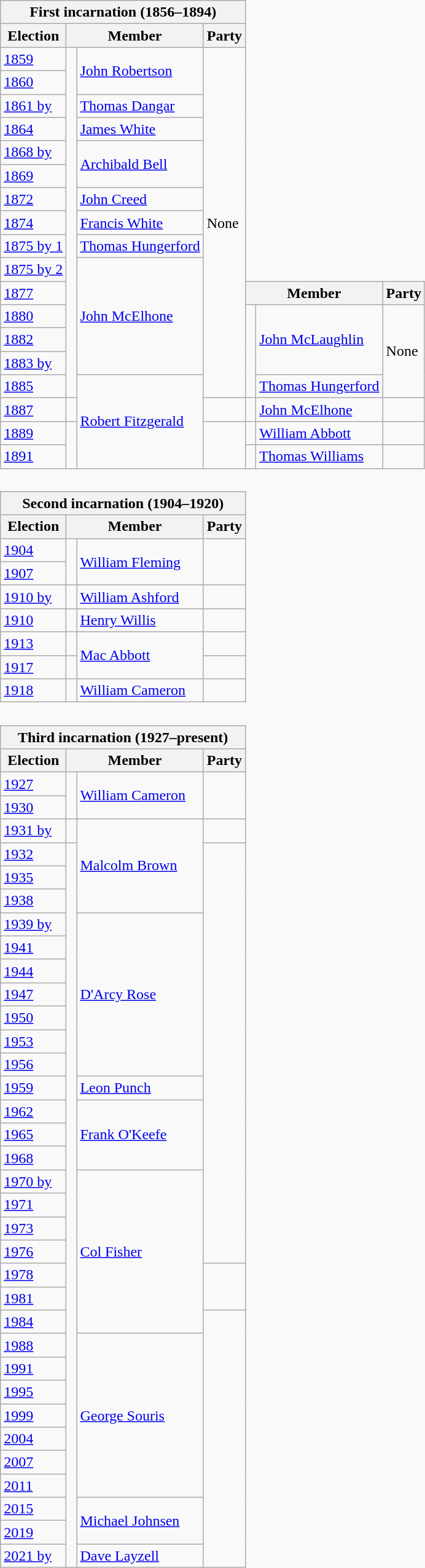<table class="wikitable" style='border-style: none none none none;'>
<tr>
<th colspan="4">First incarnation (1856–1894)</th>
</tr>
<tr>
<th>Election</th>
<th colspan="2">Member</th>
<th>Party</th>
</tr>
<tr style="background: #f9f9f9">
<td><a href='#'>1859</a></td>
<td rowspan="15" > </td>
<td rowspan="2"><a href='#'>John Robertson</a></td>
<td rowspan="15">None</td>
</tr>
<tr style="background: #f9f9f9">
<td><a href='#'>1860</a></td>
</tr>
<tr style="background: #f9f9f9">
<td><a href='#'>1861 by</a></td>
<td><a href='#'>Thomas Dangar</a></td>
</tr>
<tr style="background: #f9f9f9">
<td><a href='#'>1864</a></td>
<td><a href='#'>James White</a></td>
</tr>
<tr style="background: #f9f9f9">
<td><a href='#'>1868 by</a></td>
<td rowspan="2"><a href='#'>Archibald Bell</a></td>
</tr>
<tr style="background: #f9f9f9">
<td><a href='#'>1869</a></td>
</tr>
<tr style="background: #f9f9f9">
<td><a href='#'>1872</a></td>
<td><a href='#'>John Creed</a></td>
</tr>
<tr style="background: #f9f9f9">
<td><a href='#'>1874</a></td>
<td><a href='#'>Francis White</a></td>
</tr>
<tr style="background: #f9f9f9">
<td><a href='#'>1875 by 1</a></td>
<td><a href='#'>Thomas Hungerford</a></td>
</tr>
<tr style="background: #f9f9f9">
<td><a href='#'>1875 by 2</a></td>
<td rowspan="5"><a href='#'>John McElhone</a></td>
</tr>
<tr style="background: #f9f9f9">
<td><a href='#'>1877</a></td>
<th colspan="2">Member</th>
<th>Party</th>
</tr>
<tr style="background: #f9f9f9">
<td><a href='#'>1880</a></td>
<td rowspan="4" > </td>
<td rowspan="3"><a href='#'>John McLaughlin</a></td>
<td rowspan="4">None</td>
</tr>
<tr style="background: #f9f9f9">
<td><a href='#'>1882</a></td>
</tr>
<tr style="background: #f9f9f9">
<td><a href='#'>1883 by</a></td>
</tr>
<tr style="background: #f9f9f9">
<td><a href='#'>1885</a></td>
<td rowspan="4"><a href='#'>Robert Fitzgerald</a></td>
<td><a href='#'>Thomas Hungerford</a></td>
</tr>
<tr style="background: #f9f9f9">
<td><a href='#'>1887</a></td>
<td> </td>
<td></td>
<td> </td>
<td><a href='#'>John McElhone</a></td>
<td></td>
</tr>
<tr style="background: #f9f9f9">
<td><a href='#'>1889</a></td>
<td rowspan="2" > </td>
<td rowspan="2"></td>
<td> </td>
<td><a href='#'>William Abbott</a></td>
<td></td>
</tr>
<tr style="background: #f9f9f9">
<td><a href='#'>1891</a></td>
<td> </td>
<td><a href='#'>Thomas Williams</a></td>
<td></td>
</tr>
<tr>
<td colspan="4" style='border-style: none none none none;'> </td>
</tr>
<tr>
<th colspan="4">Second incarnation (1904–1920)</th>
</tr>
<tr>
<th>Election</th>
<th colspan="2">Member</th>
<th>Party</th>
</tr>
<tr style="background: #f9f9f9">
<td><a href='#'>1904</a></td>
<td rowspan="2" > </td>
<td rowspan="2"><a href='#'>William Fleming</a></td>
<td rowspan="2"></td>
</tr>
<tr style="background: #f9f9f9">
<td><a href='#'>1907</a></td>
</tr>
<tr style="background: #f9f9f9">
<td><a href='#'>1910 by</a></td>
<td> </td>
<td><a href='#'>William Ashford</a></td>
<td></td>
</tr>
<tr>
<td><a href='#'>1910</a></td>
<td> </td>
<td><a href='#'>Henry Willis</a></td>
<td></td>
</tr>
<tr>
<td><a href='#'>1913</a></td>
<td> </td>
<td rowspan="2"><a href='#'>Mac Abbott</a></td>
<td></td>
</tr>
<tr style="background: #f9f9f9">
<td><a href='#'>1917</a></td>
<td> </td>
<td></td>
</tr>
<tr>
<td><a href='#'>1918</a></td>
<td> </td>
<td><a href='#'>William Cameron</a></td>
<td></td>
</tr>
<tr>
<td colspan="4" style='border-style: none none none none;'> </td>
</tr>
<tr>
<th colspan="4">Third incarnation (1927–present)</th>
</tr>
<tr>
<th>Election</th>
<th colspan="2">Member</th>
<th>Party</th>
</tr>
<tr style="background: #f9f9f9">
<td><a href='#'>1927</a></td>
<td rowspan="2" > </td>
<td rowspan="2"><a href='#'>William Cameron</a></td>
<td rowspan="2"></td>
</tr>
<tr style="background: #f9f9f9">
<td><a href='#'>1930</a></td>
</tr>
<tr style="background: #f9f9f9">
<td><a href='#'>1931 by</a></td>
<td> </td>
<td rowspan="4"><a href='#'>Malcolm Brown</a></td>
<td></td>
</tr>
<tr style="background: #f9f9f9">
<td><a href='#'>1932</a></td>
<td rowspan="31" > </td>
<td rowspan="18"></td>
</tr>
<tr style="background: #f9f9f9">
<td><a href='#'>1935</a></td>
</tr>
<tr style="background: #f9f9f9">
<td><a href='#'>1938</a></td>
</tr>
<tr style="background: #f9f9f9">
<td><a href='#'>1939 by</a></td>
<td rowspan="7"><a href='#'>D'Arcy Rose</a></td>
</tr>
<tr style="background: #f9f9f9">
<td><a href='#'>1941</a></td>
</tr>
<tr style="background: #f9f9f9">
<td><a href='#'>1944</a></td>
</tr>
<tr style="background: #f9f9f9">
<td><a href='#'>1947</a></td>
</tr>
<tr style="background: #f9f9f9">
<td><a href='#'>1950</a></td>
</tr>
<tr style="background: #f9f9f9">
<td><a href='#'>1953</a></td>
</tr>
<tr style="background: #f9f9f9">
<td><a href='#'>1956</a></td>
</tr>
<tr style="background: #f9f9f9">
<td><a href='#'>1959</a></td>
<td><a href='#'>Leon Punch</a></td>
</tr>
<tr style="background: #f9f9f9">
<td><a href='#'>1962</a></td>
<td rowspan="3"><a href='#'>Frank O'Keefe</a></td>
</tr>
<tr style="background: #f9f9f9">
<td><a href='#'>1965</a></td>
</tr>
<tr style="background: #f9f9f9">
<td><a href='#'>1968</a></td>
</tr>
<tr style="background: #f9f9f9">
<td><a href='#'>1970 by</a></td>
<td rowspan="7"><a href='#'>Col Fisher</a></td>
</tr>
<tr style="background: #f9f9f9">
<td><a href='#'>1971</a></td>
</tr>
<tr style="background: #f9f9f9">
<td><a href='#'>1973</a></td>
</tr>
<tr style="background: #f9f9f9">
<td><a href='#'>1976</a></td>
</tr>
<tr style="background: #f9f9f9">
<td><a href='#'>1978</a></td>
<td rowspan="2"></td>
</tr>
<tr style="background: #f9f9f9">
<td><a href='#'>1981</a></td>
</tr>
<tr style="background: #f9f9f9">
<td><a href='#'>1984</a></td>
<td rowspan="11"></td>
</tr>
<tr style="background: #f9f9f9">
<td><a href='#'>1988</a></td>
<td rowspan="7"><a href='#'>George Souris</a></td>
</tr>
<tr style="background: #f9f9f9">
<td><a href='#'>1991</a></td>
</tr>
<tr style="background: #f9f9f9">
<td><a href='#'>1995</a></td>
</tr>
<tr style="background: #f9f9f9">
<td><a href='#'>1999</a></td>
</tr>
<tr style="background: #f9f9f9">
<td><a href='#'>2004</a></td>
</tr>
<tr style="background: #f9f9f9">
<td><a href='#'>2007</a></td>
</tr>
<tr style="background: #f9f9f9">
<td><a href='#'>2011</a></td>
</tr>
<tr style="background: #f9f9f9">
<td><a href='#'>2015</a></td>
<td rowspan="2"><a href='#'>Michael Johnsen</a></td>
</tr>
<tr style="background: #f9f9f9">
<td><a href='#'>2019</a></td>
</tr>
<tr style="background: #f9f9f9">
<td><a href='#'>2021 by</a></td>
<td><a href='#'>Dave Layzell</a></td>
</tr>
</table>
